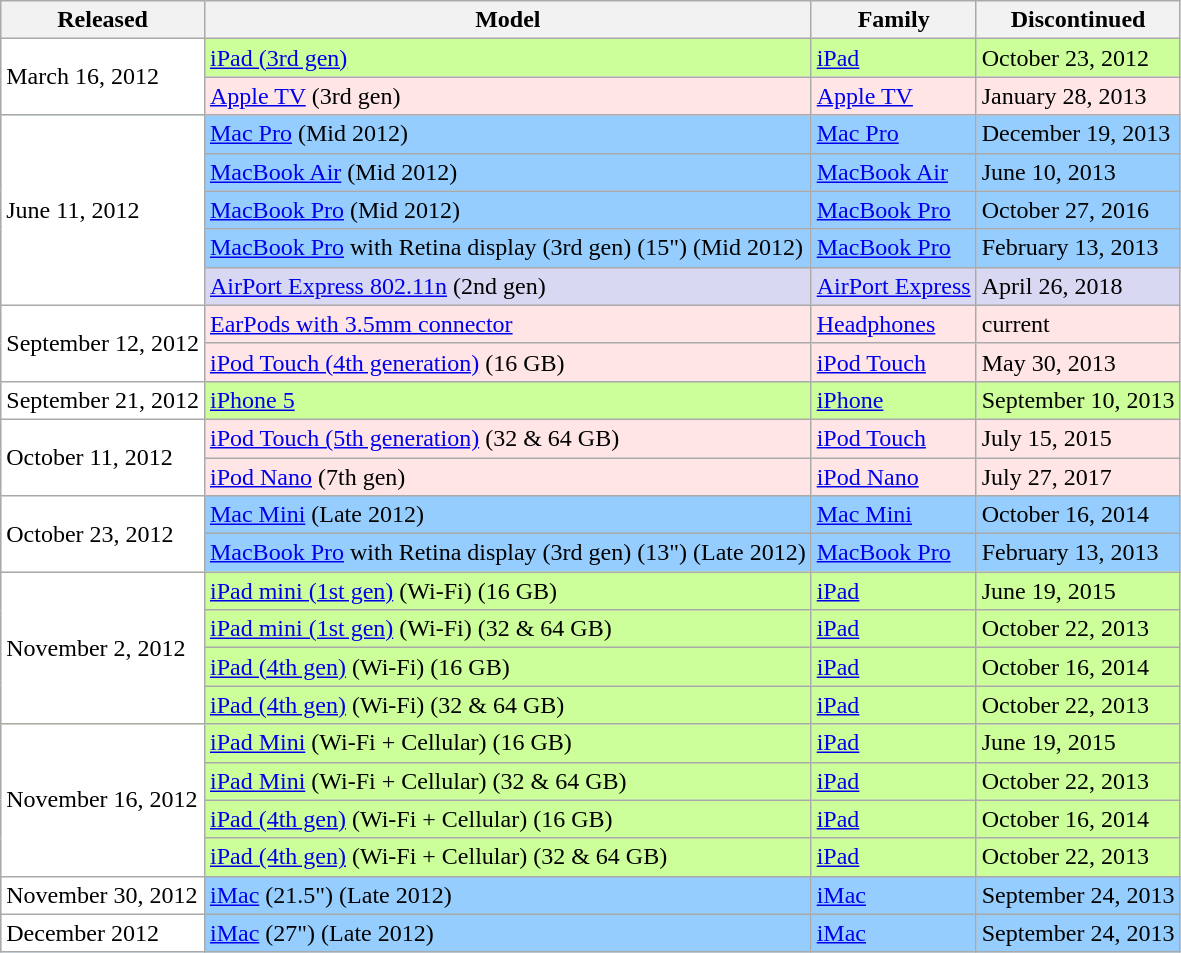<table class="wikitable sortable">
<tr>
<th>Released</th>
<th>Model</th>
<th>Family</th>
<th>Discontinued</th>
</tr>
<tr bgcolor=#CCFF99>
<td rowspan=2 bgcolor=#FFF>March 16, 2012</td>
<td><a href='#'>iPad (3rd gen)</a></td>
<td><a href='#'>iPad</a></td>
<td>October 23, 2012</td>
</tr>
<tr bgcolor=#FFE5E5>
<td><a href='#'>Apple TV</a> (3rd gen)</td>
<td><a href='#'>Apple TV</a></td>
<td>January 28, 2013</td>
</tr>
<tr bgcolor=#95CEFE>
<td rowspan=5 bgcolor=#FFF>June 11, 2012</td>
<td><a href='#'>Mac Pro</a> (Mid 2012)</td>
<td><a href='#'>Mac Pro</a></td>
<td>December 19, 2013</td>
</tr>
<tr bgcolor=#95CEFE>
<td><a href='#'>MacBook Air</a> (Mid 2012)</td>
<td><a href='#'>MacBook Air</a></td>
<td>June 10, 2013</td>
</tr>
<tr bgcolor=#95CEFE>
<td><a href='#'>MacBook Pro</a> (Mid 2012)</td>
<td><a href='#'>MacBook Pro</a></td>
<td>October 27, 2016</td>
</tr>
<tr bgcolor=#95CEFE>
<td><a href='#'>MacBook Pro</a> with Retina display (3rd gen) (15") (Mid 2012)</td>
<td><a href='#'>MacBook Pro</a></td>
<td>February 13, 2013</td>
</tr>
<tr bgcolor=#D8D8F2>
<td><a href='#'>AirPort Express 802.11n</a> (2nd gen)</td>
<td><a href='#'>AirPort Express</a></td>
<td>April 26, 2018</td>
</tr>
<tr bgcolor=#FFE5E5>
<td rowspan=2 bgcolor=#FFF>September 12, 2012</td>
<td><a href='#'>EarPods with 3.5mm connector</a></td>
<td><a href='#'>Headphones</a></td>
<td>current</td>
</tr>
<tr bgcolor=#FFE5E5>
<td><a href='#'>iPod Touch (4th generation)</a> (16 GB)</td>
<td><a href='#'>iPod Touch</a></td>
<td>May 30, 2013</td>
</tr>
<tr bgcolor=#CCFF99>
<td bgcolor=#FFF>September 21, 2012</td>
<td><a href='#'>iPhone 5</a></td>
<td><a href='#'>iPhone</a></td>
<td>September 10, 2013</td>
</tr>
<tr bgcolor=#FFE5E5>
<td rowspan=2 bgcolor=#FFF>October 11, 2012</td>
<td><a href='#'>iPod Touch (5th generation)</a> (32 & 64 GB)</td>
<td><a href='#'>iPod Touch</a></td>
<td>July 15, 2015</td>
</tr>
<tr bgcolor=#FFE5E5>
<td><a href='#'>iPod Nano</a> (7th gen)</td>
<td><a href='#'>iPod Nano</a></td>
<td>July 27, 2017</td>
</tr>
<tr bgcolor=#95CEFE>
<td rowspan=2 bgcolor=#FFF>October 23, 2012</td>
<td><a href='#'>Mac Mini</a> (Late 2012)</td>
<td><a href='#'>Mac Mini</a></td>
<td>October 16, 2014</td>
</tr>
<tr bgcolor=#95CEFE>
<td><a href='#'>MacBook Pro</a> with Retina display (3rd gen) (13") (Late 2012)</td>
<td><a href='#'>MacBook Pro</a></td>
<td>February 13, 2013</td>
</tr>
<tr bgcolor=#CCFF99>
<td rowspan=4 bgcolor=#FFF>November 2, 2012</td>
<td><a href='#'>iPad mini (1st gen)</a> (Wi-Fi) (16 GB)</td>
<td><a href='#'>iPad</a></td>
<td>June 19, 2015</td>
</tr>
<tr bgcolor=#CCFF99>
<td><a href='#'>iPad mini (1st gen)</a> (Wi-Fi) (32 & 64 GB)</td>
<td><a href='#'>iPad</a></td>
<td>October 22, 2013</td>
</tr>
<tr bgcolor=#CCFF99>
<td><a href='#'>iPad (4th gen)</a> (Wi-Fi) (16 GB)</td>
<td><a href='#'>iPad</a></td>
<td>October 16, 2014</td>
</tr>
<tr bgcolor=#CCFF99>
<td><a href='#'>iPad (4th gen)</a> (Wi-Fi) (32 & 64 GB)</td>
<td><a href='#'>iPad</a></td>
<td>October 22, 2013</td>
</tr>
<tr bgcolor=#CCFF99>
<td rowspan=4 bgcolor=#FFF>November 16, 2012</td>
<td><a href='#'>iPad Mini</a> (Wi-Fi + Cellular) (16 GB)</td>
<td><a href='#'>iPad</a></td>
<td>June 19, 2015</td>
</tr>
<tr bgcolor=#CCFF99>
<td><a href='#'>iPad Mini</a> (Wi-Fi + Cellular) (32 & 64 GB)</td>
<td><a href='#'>iPad</a></td>
<td>October 22, 2013</td>
</tr>
<tr bgcolor=#CCFF99>
<td><a href='#'>iPad (4th gen)</a> (Wi-Fi + Cellular) (16 GB)</td>
<td><a href='#'>iPad</a></td>
<td>October 16, 2014</td>
</tr>
<tr bgcolor=#CCFF99>
<td><a href='#'>iPad (4th gen)</a> (Wi-Fi + Cellular) (32 & 64 GB)</td>
<td><a href='#'>iPad</a></td>
<td>October 22, 2013</td>
</tr>
<tr bgcolor=#95CEFE>
<td rowspan=1 bgcolor=#FFF>November 30, 2012</td>
<td><a href='#'>iMac</a> (21.5") (Late 2012)</td>
<td><a href='#'>iMac</a></td>
<td>September 24, 2013</td>
</tr>
<tr bgcolor=#95CEFE>
<td rowspan=1 bgcolor=#FFF>December 2012</td>
<td><a href='#'>iMac</a> (27") (Late 2012)</td>
<td><a href='#'>iMac</a></td>
<td>September 24, 2013</td>
</tr>
</table>
